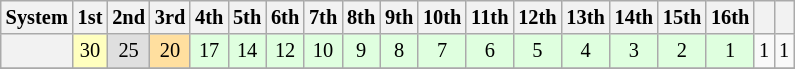<table class="wikitable" style="font-size:85%; text-align:center;">
<tr>
<th>System</th>
<th>1st</th>
<th>2nd</th>
<th>3rd</th>
<th>4th</th>
<th>5th</th>
<th>6th</th>
<th>7th</th>
<th>8th</th>
<th>9th</th>
<th>10th</th>
<th>11th</th>
<th>12th</th>
<th>13th</th>
<th>14th</th>
<th>15th</th>
<th>16th</th>
<th></th>
<th></th>
</tr>
<tr>
<th></th>
<td style="background:#ffffbf;">30</td>
<td style="background:#dfdfdf;">25</td>
<td style="background:#ffdf9f;">20</td>
<td style="background:#dfffdf;">17</td>
<td style="background:#dfffdf;">14</td>
<td style="background:#dfffdf;">12</td>
<td style="background:#dfffdf;">10</td>
<td style="background:#dfffdf;">9</td>
<td style="background:#dfffdf;">8</td>
<td style="background:#dfffdf;">7</td>
<td style="background:#dfffdf;">6</td>
<td style="background:#dfffdf;">5</td>
<td style="background:#dfffdf;">4</td>
<td style="background:#dfffdf;">3</td>
<td style="background:#dfffdf;">2</td>
<td style="background:#dfffdf;">1</td>
<td>1</td>
<td>1</td>
</tr>
<tr>
</tr>
</table>
